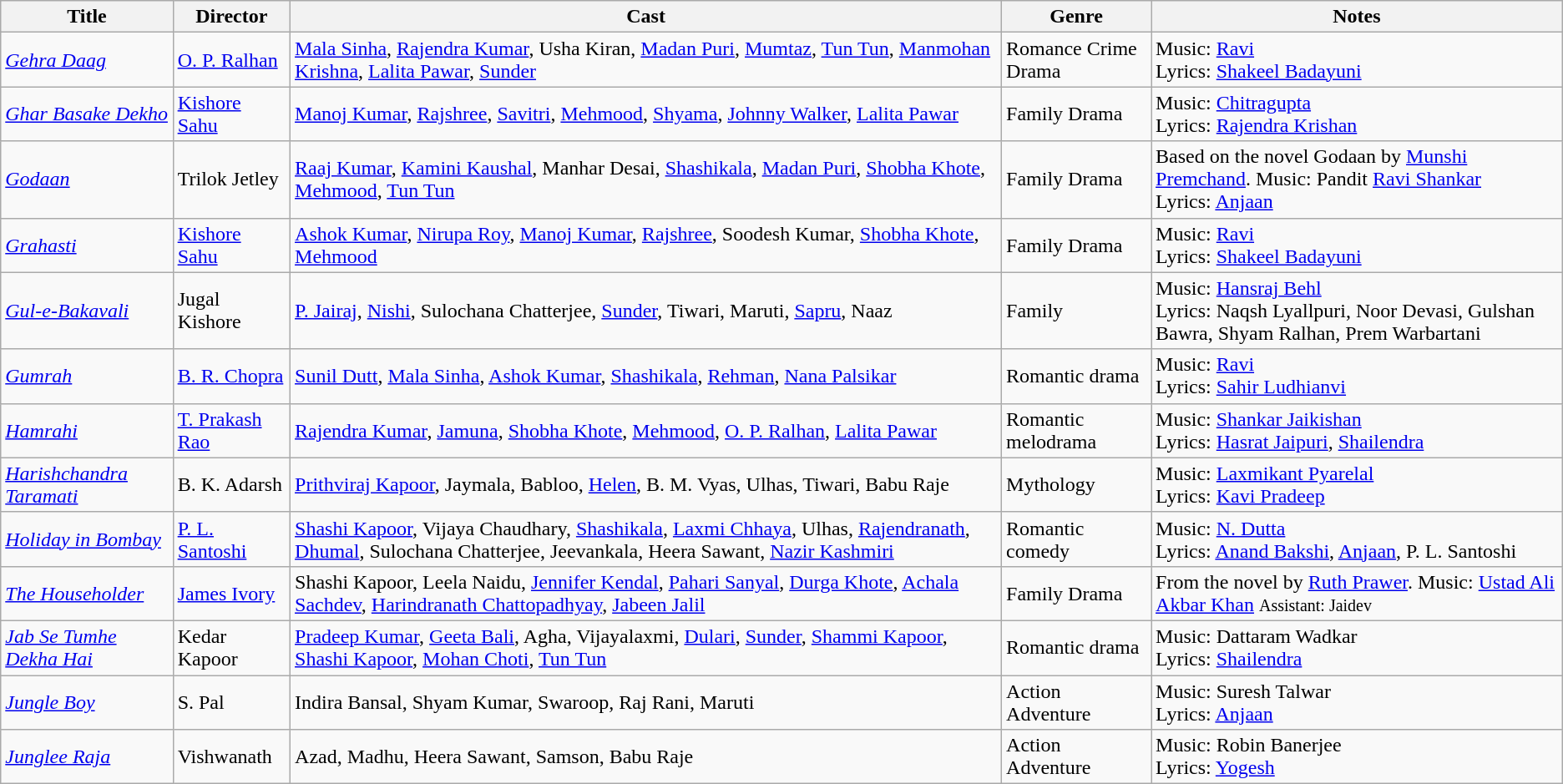<table class="wikitable">
<tr>
<th>Title</th>
<th>Director</th>
<th>Cast</th>
<th>Genre</th>
<th>Notes</th>
</tr>
<tr>
<td><em><a href='#'>Gehra Daag</a></em></td>
<td><a href='#'>O. P. Ralhan</a></td>
<td><a href='#'>Mala Sinha</a>, <a href='#'>Rajendra Kumar</a>, Usha Kiran, <a href='#'>Madan Puri</a>, <a href='#'>Mumtaz</a>, <a href='#'>Tun Tun</a>, <a href='#'>Manmohan Krishna</a>, <a href='#'>Lalita Pawar</a>, <a href='#'>Sunder</a></td>
<td>Romance Crime Drama</td>
<td>Music: <a href='#'>Ravi</a><br>Lyrics: <a href='#'>Shakeel Badayuni</a></td>
</tr>
<tr>
<td><em><a href='#'>Ghar Basake Dekho</a></em></td>
<td><a href='#'>Kishore Sahu</a></td>
<td><a href='#'>Manoj Kumar</a>, <a href='#'>Rajshree</a>, <a href='#'>Savitri</a>, <a href='#'>Mehmood</a>, <a href='#'>Shyama</a>, <a href='#'>Johnny Walker</a>, <a href='#'>Lalita Pawar</a></td>
<td>Family Drama</td>
<td>Music: <a href='#'>Chitragupta</a><br>Lyrics: <a href='#'>Rajendra Krishan</a></td>
</tr>
<tr>
<td><em><a href='#'>Godaan</a></em></td>
<td>Trilok Jetley</td>
<td><a href='#'>Raaj Kumar</a>, <a href='#'>Kamini Kaushal</a>, Manhar Desai, <a href='#'>Shashikala</a>, <a href='#'>Madan Puri</a>, <a href='#'>Shobha Khote</a>, <a href='#'>Mehmood</a>, <a href='#'>Tun Tun</a></td>
<td>Family Drama</td>
<td>Based on the novel Godaan by <a href='#'>Munshi Premchand</a>. Music: Pandit <a href='#'>Ravi Shankar</a><br>Lyrics: <a href='#'>Anjaan</a></td>
</tr>
<tr>
<td><em><a href='#'>Grahasti</a></em></td>
<td><a href='#'>Kishore Sahu</a></td>
<td><a href='#'>Ashok Kumar</a>, <a href='#'>Nirupa Roy</a>, <a href='#'>Manoj Kumar</a>, <a href='#'>Rajshree</a>, Soodesh Kumar, <a href='#'>Shobha Khote</a>, <a href='#'>Mehmood</a></td>
<td>Family Drama</td>
<td>Music: <a href='#'>Ravi</a><br>Lyrics: <a href='#'>Shakeel Badayuni</a></td>
</tr>
<tr>
<td><em><a href='#'>Gul-e-Bakavali</a></em></td>
<td>Jugal Kishore</td>
<td><a href='#'>P. Jairaj</a>, <a href='#'>Nishi</a>, Sulochana Chatterjee, <a href='#'>Sunder</a>, Tiwari, Maruti, <a href='#'>Sapru</a>, Naaz</td>
<td>Family</td>
<td>Music: <a href='#'>Hansraj Behl</a><br>Lyrics: Naqsh Lyallpuri, Noor Devasi, Gulshan Bawra, Shyam Ralhan, Prem Warbartani</td>
</tr>
<tr>
<td><em><a href='#'>Gumrah</a></em></td>
<td><a href='#'>B. R. Chopra</a></td>
<td><a href='#'>Sunil Dutt</a>, <a href='#'>Mala Sinha</a>, <a href='#'>Ashok Kumar</a>, <a href='#'>Shashikala</a>, <a href='#'>Rehman</a>, <a href='#'>Nana Palsikar</a></td>
<td>Romantic drama</td>
<td>Music: <a href='#'>Ravi</a><br>Lyrics: <a href='#'>Sahir Ludhianvi</a></td>
</tr>
<tr>
<td><em><a href='#'>Hamrahi</a></em></td>
<td><a href='#'>T. Prakash Rao</a></td>
<td><a href='#'>Rajendra Kumar</a>, <a href='#'>Jamuna</a>, <a href='#'>Shobha Khote</a>, <a href='#'>Mehmood</a>, <a href='#'>O. P. Ralhan</a>, <a href='#'>Lalita Pawar</a></td>
<td>Romantic melodrama</td>
<td>Music: <a href='#'>Shankar Jaikishan</a><br>Lyrics: <a href='#'>Hasrat Jaipuri</a>, <a href='#'>Shailendra</a></td>
</tr>
<tr>
<td><em><a href='#'>Harishchandra Taramati</a></em></td>
<td>B. K. Adarsh</td>
<td><a href='#'>Prithviraj Kapoor</a>, Jaymala, Babloo, <a href='#'>Helen</a>, B. M. Vyas, Ulhas, Tiwari, Babu Raje</td>
<td>Mythology</td>
<td>Music: <a href='#'>Laxmikant Pyarelal</a><br>Lyrics: <a href='#'>Kavi Pradeep</a></td>
</tr>
<tr>
<td><em><a href='#'>Holiday in Bombay</a></em></td>
<td><a href='#'>P. L. Santoshi</a></td>
<td><a href='#'>Shashi Kapoor</a>, Vijaya Chaudhary, <a href='#'>Shashikala</a>, <a href='#'>Laxmi Chhaya</a>, Ulhas, <a href='#'>Rajendranath</a>, <a href='#'>Dhumal</a>, Sulochana Chatterjee, Jeevankala, Heera Sawant, <a href='#'>Nazir Kashmiri</a></td>
<td>Romantic comedy</td>
<td>Music: <a href='#'>N. Dutta</a><br>Lyrics: <a href='#'>Anand Bakshi</a>, <a href='#'>Anjaan</a>, P. L. Santoshi</td>
</tr>
<tr>
<td><em><a href='#'>The Householder</a></em></td>
<td><a href='#'>James Ivory</a></td>
<td>Shashi Kapoor, Leela Naidu, <a href='#'>Jennifer Kendal</a>, <a href='#'>Pahari Sanyal</a>, <a href='#'>Durga Khote</a>, <a href='#'>Achala Sachdev</a>, <a href='#'>Harindranath Chattopadhyay</a>, <a href='#'>Jabeen Jalil</a></td>
<td>Family Drama</td>
<td>From the novel by <a href='#'>Ruth Prawer</a>. Music: <a href='#'>Ustad Ali Akbar Khan</a> <small>Assistant: Jaidev</small></td>
</tr>
<tr>
<td><em><a href='#'>Jab Se Tumhe Dekha Hai</a></em></td>
<td>Kedar Kapoor</td>
<td><a href='#'>Pradeep Kumar</a>, <a href='#'>Geeta Bali</a>, Agha, Vijayalaxmi, <a href='#'>Dulari</a>, <a href='#'>Sunder</a>, <a href='#'>Shammi Kapoor</a>, <a href='#'>Shashi Kapoor</a>, <a href='#'>Mohan Choti</a>, <a href='#'>Tun Tun</a></td>
<td>Romantic drama</td>
<td>Music: Dattaram Wadkar<br>Lyrics: <a href='#'>Shailendra</a></td>
</tr>
<tr>
<td><em><a href='#'>Jungle Boy</a></em></td>
<td>S. Pal</td>
<td>Indira Bansal, Shyam Kumar, Swaroop, Raj Rani, Maruti</td>
<td>Action Adventure</td>
<td>Music: Suresh Talwar<br>Lyrics: <a href='#'>Anjaan</a></td>
</tr>
<tr>
<td><em><a href='#'>Junglee Raja</a></em></td>
<td>Vishwanath</td>
<td>Azad, Madhu, Heera Sawant, Samson, Babu Raje</td>
<td>Action Adventure</td>
<td>Music: Robin Banerjee<br>Lyrics: <a href='#'>Yogesh</a></td>
</tr>
</table>
